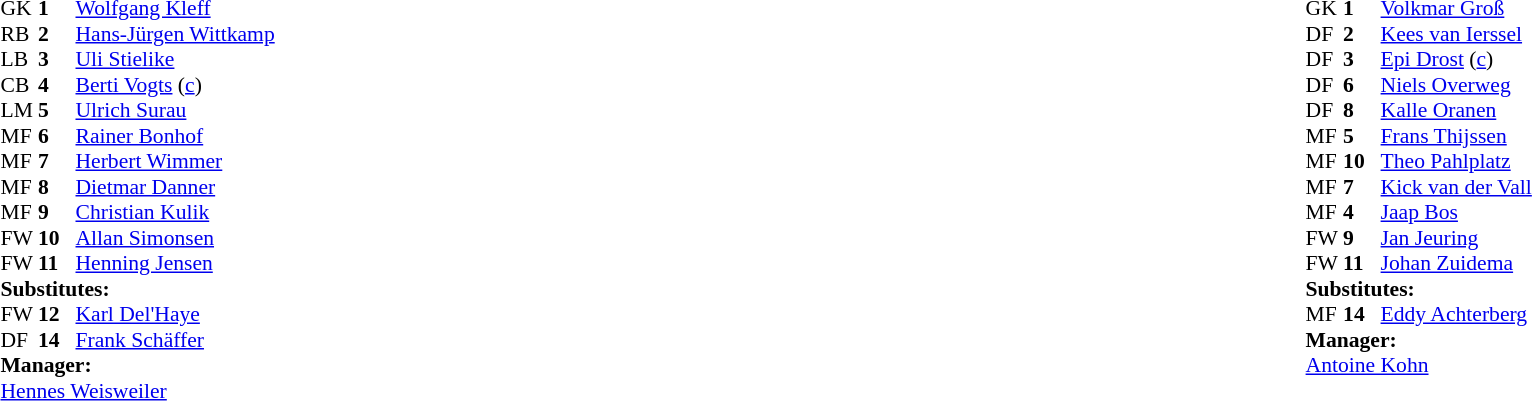<table width="100%">
<tr>
<td valign="top" width="50%"><br><table style="font-size: 90%" cellspacing="0" cellpadding="0">
<tr>
<th width=25></th>
<th width=25></th>
</tr>
<tr>
<td>GK</td>
<td><strong>1</strong></td>
<td> <a href='#'>Wolfgang Kleff</a></td>
</tr>
<tr>
<td>RB</td>
<td><strong>2</strong></td>
<td> <a href='#'>Hans-Jürgen Wittkamp</a></td>
</tr>
<tr>
<td>LB</td>
<td><strong>3</strong></td>
<td> <a href='#'>Uli Stielike</a></td>
</tr>
<tr>
<td>CB</td>
<td><strong>4</strong></td>
<td> <a href='#'>Berti Vogts</a> (<a href='#'>c</a>)</td>
</tr>
<tr>
<td>LM</td>
<td><strong>5</strong></td>
<td> <a href='#'>Ulrich Surau</a></td>
</tr>
<tr>
<td>MF</td>
<td><strong>6</strong></td>
<td> <a href='#'>Rainer Bonhof</a></td>
</tr>
<tr>
<td>MF</td>
<td><strong>7</strong></td>
<td> <a href='#'>Herbert Wimmer</a></td>
</tr>
<tr>
<td>MF</td>
<td><strong>8</strong></td>
<td> <a href='#'>Dietmar Danner</a></td>
<td></td>
<td></td>
</tr>
<tr>
<td>MF</td>
<td><strong>9</strong></td>
<td> <a href='#'>Christian Kulik</a></td>
<td></td>
<td></td>
</tr>
<tr>
<td>FW</td>
<td><strong>10</strong></td>
<td> <a href='#'>Allan Simonsen</a></td>
</tr>
<tr>
<td>FW</td>
<td><strong>11</strong></td>
<td> <a href='#'>Henning Jensen</a></td>
</tr>
<tr>
<td colspan=3><strong>Substitutes:</strong></td>
</tr>
<tr>
<td>FW</td>
<td><strong>12</strong></td>
<td> <a href='#'>Karl Del'Haye</a></td>
<td></td>
<td></td>
</tr>
<tr>
<td>DF</td>
<td><strong>14</strong></td>
<td> <a href='#'>Frank Schäffer</a></td>
<td></td>
<td></td>
</tr>
<tr>
<td colspan=3><strong>Manager:</strong></td>
</tr>
<tr>
<td colspan=4> <a href='#'>Hennes Weisweiler</a></td>
</tr>
</table>
</td>
<td valign="top"></td>
<td valign="top" width="50%"><br><table style="font-size:90%" cellspacing="0" cellpadding="0" align=center>
<tr>
<th width=25></th>
<th width=25></th>
</tr>
<tr>
<td>GK</td>
<td><strong>1</strong></td>
<td> <a href='#'>Volkmar Groß</a></td>
</tr>
<tr>
<td>DF</td>
<td><strong>2</strong></td>
<td> <a href='#'>Kees van Ierssel</a></td>
</tr>
<tr>
<td>DF</td>
<td><strong>3</strong></td>
<td> <a href='#'>Epi Drost</a> (<a href='#'>c</a>)</td>
</tr>
<tr>
<td>DF</td>
<td><strong>6</strong></td>
<td> <a href='#'>Niels Overweg</a></td>
</tr>
<tr>
<td>DF</td>
<td><strong>8</strong></td>
<td> <a href='#'>Kalle Oranen</a></td>
</tr>
<tr>
<td>MF</td>
<td><strong>5</strong></td>
<td> <a href='#'>Frans Thijssen</a></td>
</tr>
<tr>
<td>MF</td>
<td><strong>10</strong></td>
<td> <a href='#'>Theo Pahlplatz</a></td>
</tr>
<tr>
<td>MF</td>
<td><strong>7</strong></td>
<td> <a href='#'>Kick van der Vall</a></td>
</tr>
<tr>
<td>MF</td>
<td><strong>4</strong></td>
<td> <a href='#'>Jaap Bos</a></td>
</tr>
<tr>
<td>FW</td>
<td><strong>9</strong></td>
<td> <a href='#'>Jan Jeuring</a></td>
<td></td>
<td></td>
</tr>
<tr>
<td>FW</td>
<td><strong>11</strong></td>
<td> <a href='#'>Johan Zuidema</a></td>
</tr>
<tr>
<td colspan=3><strong>Substitutes:</strong></td>
</tr>
<tr>
<td>MF</td>
<td><strong>14</strong></td>
<td> <a href='#'>Eddy Achterberg</a></td>
<td></td>
<td></td>
</tr>
<tr>
<td colspan=3><strong>Manager:</strong></td>
</tr>
<tr>
<td colspan=4> <a href='#'>Antoine Kohn</a></td>
</tr>
</table>
</td>
</tr>
</table>
